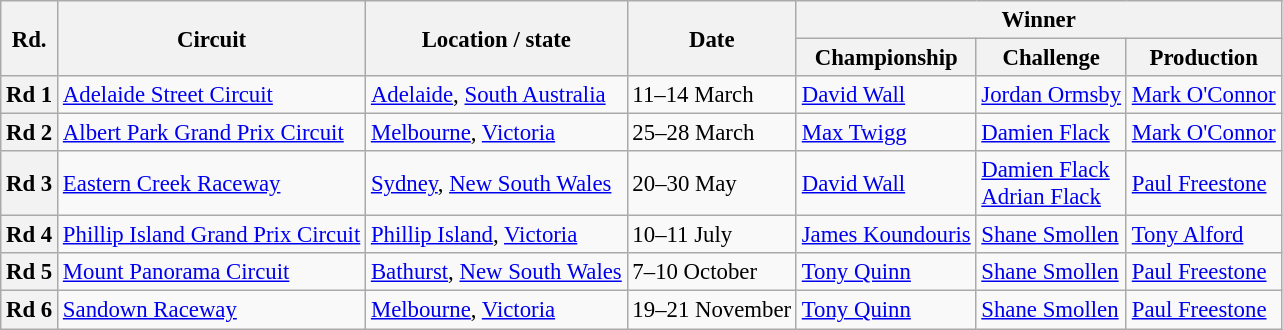<table class="wikitable" style="font-size: 95%">
<tr>
<th rowspan=2>Rd.</th>
<th rowspan=2>Circuit</th>
<th rowspan=2>Location / state</th>
<th rowspan=2>Date</th>
<th colspan=3>Winner</th>
</tr>
<tr>
<th>Championship</th>
<th>Challenge</th>
<th>Production</th>
</tr>
<tr>
<th>Rd 1</th>
<td><a href='#'>Adelaide Street Circuit</a></td>
<td><a href='#'>Adelaide</a>, <a href='#'>South Australia</a></td>
<td>11–14 March</td>
<td><a href='#'>David Wall</a></td>
<td><a href='#'>Jordan Ormsby</a></td>
<td><a href='#'>Mark O'Connor</a></td>
</tr>
<tr>
<th>Rd 2</th>
<td><a href='#'>Albert Park Grand Prix Circuit</a></td>
<td><a href='#'>Melbourne</a>, <a href='#'>Victoria</a></td>
<td>25–28 March</td>
<td><a href='#'>Max Twigg</a></td>
<td><a href='#'>Damien Flack</a></td>
<td><a href='#'>Mark O'Connor</a></td>
</tr>
<tr>
<th>Rd 3</th>
<td><a href='#'>Eastern Creek Raceway</a></td>
<td><a href='#'>Sydney</a>, <a href='#'>New South Wales</a></td>
<td>20–30 May</td>
<td><a href='#'>David Wall</a></td>
<td><a href='#'>Damien Flack</a><br> <a href='#'>Adrian Flack</a></td>
<td><a href='#'>Paul Freestone</a></td>
</tr>
<tr>
<th>Rd 4</th>
<td><a href='#'>Phillip Island Grand Prix Circuit</a></td>
<td><a href='#'>Phillip Island</a>, <a href='#'>Victoria</a></td>
<td>10–11 July</td>
<td><a href='#'>James Koundouris</a></td>
<td><a href='#'>Shane Smollen</a></td>
<td><a href='#'>Tony Alford</a></td>
</tr>
<tr>
<th>Rd 5</th>
<td><a href='#'>Mount Panorama Circuit</a></td>
<td><a href='#'>Bathurst</a>, <a href='#'>New South Wales</a></td>
<td>7–10 October</td>
<td><a href='#'>Tony Quinn</a></td>
<td><a href='#'>Shane Smollen</a></td>
<td><a href='#'>Paul Freestone</a></td>
</tr>
<tr>
<th>Rd 6</th>
<td><a href='#'>Sandown Raceway</a></td>
<td><a href='#'>Melbourne</a>, <a href='#'>Victoria</a></td>
<td>19–21 November</td>
<td><a href='#'>Tony Quinn</a></td>
<td><a href='#'>Shane Smollen</a></td>
<td><a href='#'>Paul Freestone</a></td>
</tr>
</table>
